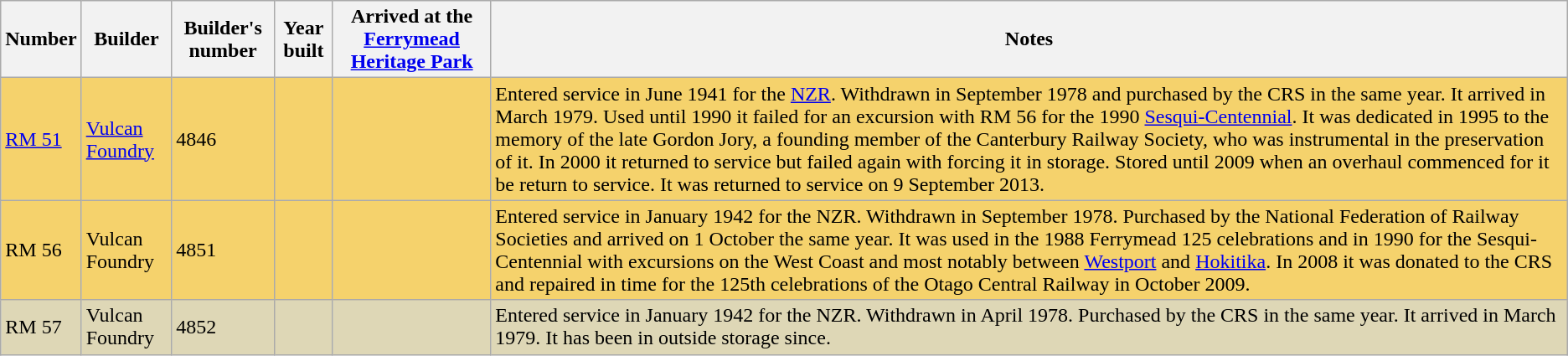<table class="sortable wikitable" border="1">
<tr>
<th>Number</th>
<th>Builder</th>
<th>Builder's number</th>
<th>Year built</th>
<th>Arrived at the <a href='#'>Ferrymead Heritage Park</a></th>
<th>Notes</th>
</tr>
<tr style="background:#F5D26C;">
<td><a href='#'>RM 51</a></td>
<td><a href='#'>Vulcan Foundry</a></td>
<td>4846</td>
<td></td>
<td></td>
<td>Entered service in June 1941 for the <a href='#'>NZR</a>. Withdrawn in September 1978 and purchased by the CRS in the same year. It arrived in March 1979. Used until 1990 it failed for an excursion with RM 56 for the 1990 <a href='#'>Sesqui-Centennial</a>. It was dedicated in 1995 to the memory of the late Gordon Jory, a founding member of the Canterbury Railway Society, who was instrumental in the preservation of it. In 2000 it returned to service but failed again with forcing it in storage. Stored until 2009 when an overhaul commenced for it be return to service. It was returned to service on 9 September 2013.</td>
</tr>
<tr style="background:#F5D26C;">
<td>RM 56</td>
<td>Vulcan Foundry</td>
<td>4851</td>
<td></td>
<td></td>
<td>Entered service in January 1942 for the NZR. Withdrawn in September 1978. Purchased by the National Federation of Railway Societies and arrived on 1 October the same year. It was used in the 1988 Ferrymead 125 celebrations and in 1990 for the Sesqui-Centennial with excursions on the West Coast and most notably between <a href='#'>Westport</a> and <a href='#'>Hokitika</a>. In 2008 it was donated to the CRS and repaired in time for the 125th celebrations of the Otago Central Railway in October 2009.</td>
</tr>
<tr style="background:#DED7B6;">
<td>RM 57</td>
<td>Vulcan Foundry</td>
<td>4852</td>
<td></td>
<td></td>
<td>Entered service in January 1942 for the NZR. Withdrawn in April 1978. Purchased by the CRS in the same year. It arrived in March 1979. It has been in outside storage since.</td>
</tr>
</table>
